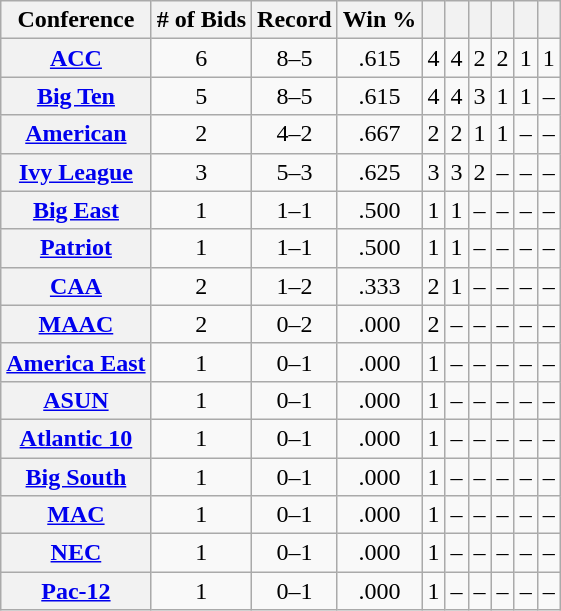<table class="wikitable sortable plainrowheaders" style="text-align:center">
<tr>
<th scope="col">Conference</th>
<th scope="col"># of Bids</th>
<th scope="col">Record</th>
<th scope="col">Win %</th>
<th scope="col"></th>
<th scope="col"></th>
<th scope="col"></th>
<th scope="col"></th>
<th scope="col"></th>
<th scope="col"></th>
</tr>
<tr>
<th scope="row"><a href='#'>ACC</a></th>
<td>6</td>
<td>8–5</td>
<td>.615</td>
<td>4</td>
<td>4</td>
<td>2</td>
<td>2</td>
<td>1</td>
<td>1</td>
</tr>
<tr>
<th scope="row"><a href='#'>Big Ten</a></th>
<td>5</td>
<td>8–5</td>
<td>.615</td>
<td>4</td>
<td>4</td>
<td>3</td>
<td>1</td>
<td>1</td>
<td>–</td>
</tr>
<tr>
<th scope="row"><a href='#'>American</a></th>
<td>2</td>
<td>4–2</td>
<td>.667</td>
<td>2</td>
<td>2</td>
<td>1</td>
<td>1</td>
<td>–</td>
<td>–</td>
</tr>
<tr>
<th scope="row"><a href='#'>Ivy League</a></th>
<td>3</td>
<td>5–3</td>
<td>.625</td>
<td>3</td>
<td>3</td>
<td>2</td>
<td>–</td>
<td>–</td>
<td>–</td>
</tr>
<tr>
<th scope="row"><a href='#'>Big East</a></th>
<td>1</td>
<td>1–1</td>
<td>.500</td>
<td>1</td>
<td>1</td>
<td>–</td>
<td>–</td>
<td>–</td>
<td>–</td>
</tr>
<tr>
<th scope="row"><a href='#'>Patriot</a></th>
<td>1</td>
<td>1–1</td>
<td>.500</td>
<td>1</td>
<td>1</td>
<td>–</td>
<td>–</td>
<td>–</td>
<td>–</td>
</tr>
<tr>
<th scope="row"><a href='#'>CAA</a></th>
<td>2</td>
<td>1–2</td>
<td>.333</td>
<td>2</td>
<td>1</td>
<td>–</td>
<td>–</td>
<td>–</td>
<td>–</td>
</tr>
<tr>
<th scope="row"><a href='#'>MAAC</a></th>
<td>2</td>
<td>0–2</td>
<td>.000</td>
<td>2</td>
<td>–</td>
<td>–</td>
<td>–</td>
<td>–</td>
<td>–</td>
</tr>
<tr>
<th scope="row"><a href='#'>America East</a></th>
<td>1</td>
<td>0–1</td>
<td>.000</td>
<td>1</td>
<td>–</td>
<td>–</td>
<td>–</td>
<td>–</td>
<td>–</td>
</tr>
<tr>
<th scope="row"><a href='#'>ASUN</a></th>
<td>1</td>
<td>0–1</td>
<td>.000</td>
<td>1</td>
<td>–</td>
<td>–</td>
<td>–</td>
<td>–</td>
<td>–</td>
</tr>
<tr>
<th scope="row"><a href='#'>Atlantic 10</a></th>
<td>1</td>
<td>0–1</td>
<td>.000</td>
<td>1</td>
<td>–</td>
<td>–</td>
<td>–</td>
<td>–</td>
<td>–</td>
</tr>
<tr>
<th scope="row"><a href='#'>Big South</a></th>
<td>1</td>
<td>0–1</td>
<td>.000</td>
<td>1</td>
<td>–</td>
<td>–</td>
<td>–</td>
<td>–</td>
<td>–</td>
</tr>
<tr>
<th scope="row"><a href='#'>MAC</a></th>
<td>1</td>
<td>0–1</td>
<td>.000</td>
<td>1</td>
<td>–</td>
<td>–</td>
<td>–</td>
<td>–</td>
<td>–</td>
</tr>
<tr>
<th scope="row"><a href='#'>NEC</a></th>
<td>1</td>
<td>0–1</td>
<td>.000</td>
<td>1</td>
<td>–</td>
<td>–</td>
<td>–</td>
<td>–</td>
<td>–</td>
</tr>
<tr>
<th scope="row"><a href='#'>Pac-12</a></th>
<td>1</td>
<td>0–1</td>
<td>.000</td>
<td>1</td>
<td>–</td>
<td>–</td>
<td>–</td>
<td>–</td>
<td>–</td>
</tr>
</table>
